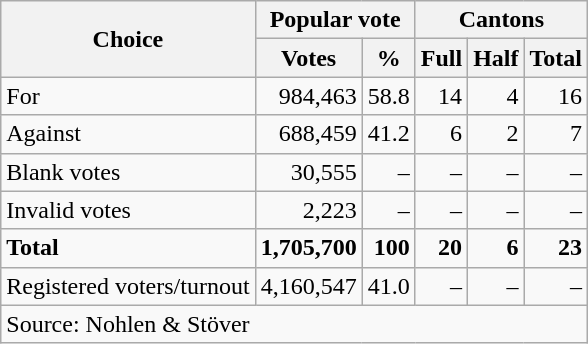<table class=wikitable style=text-align:right>
<tr>
<th rowspan=2>Choice</th>
<th colspan=2>Popular vote</th>
<th colspan=3>Cantons</th>
</tr>
<tr>
<th>Votes</th>
<th>%</th>
<th>Full</th>
<th>Half</th>
<th>Total</th>
</tr>
<tr>
<td align=left>For</td>
<td>984,463</td>
<td>58.8</td>
<td>14</td>
<td>4</td>
<td>16</td>
</tr>
<tr>
<td align=left>Against</td>
<td>688,459</td>
<td>41.2</td>
<td>6</td>
<td>2</td>
<td>7</td>
</tr>
<tr>
<td align=left>Blank votes</td>
<td>30,555</td>
<td>–</td>
<td>–</td>
<td>–</td>
<td>–</td>
</tr>
<tr>
<td align=left>Invalid votes</td>
<td>2,223</td>
<td>–</td>
<td>–</td>
<td>–</td>
<td>–</td>
</tr>
<tr>
<td align=left><strong>Total</strong></td>
<td><strong>1,705,700</strong></td>
<td><strong>100</strong></td>
<td><strong>20</strong></td>
<td><strong>6</strong></td>
<td><strong>23</strong></td>
</tr>
<tr>
<td align=left>Registered voters/turnout</td>
<td>4,160,547</td>
<td>41.0</td>
<td>–</td>
<td>–</td>
<td>–</td>
</tr>
<tr>
<td align=left colspan=11>Source: Nohlen & Stöver</td>
</tr>
</table>
